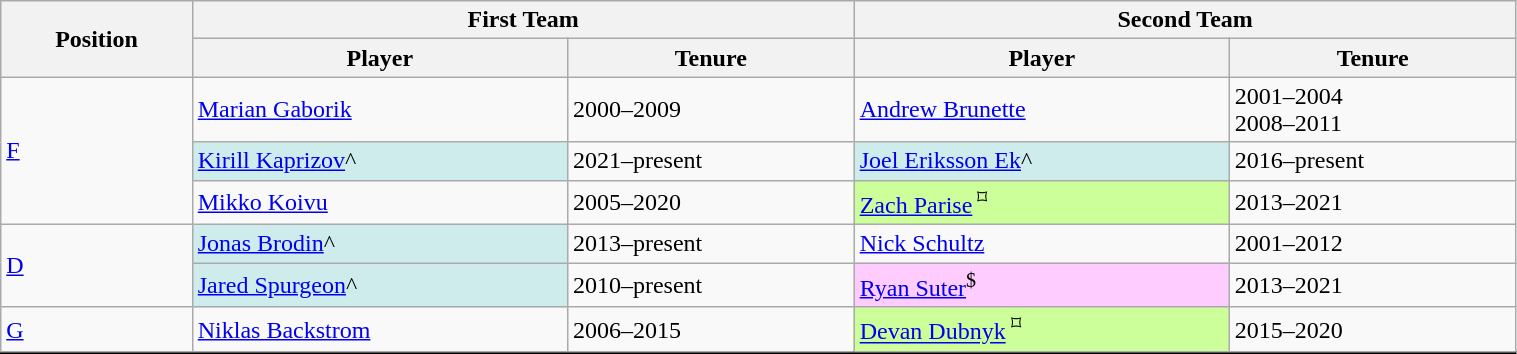<table class="wikitable" style="width:80%">
<tr>
<th rowspan=2>Position</th>
<th colspan=2>First Team</th>
<th colspan=2>Second Team</th>
</tr>
<tr>
<th>Player</th>
<th>Tenure</th>
<th>Player</th>
<th>Tenure</th>
</tr>
<tr>
<td rowspan="3"><a href='#'>F</a></td>
<td><a href='#'>Marian Gaborik</a></td>
<td>2000–2009</td>
<td><a href='#'>Andrew Brunette</a></td>
<td>2001–2004<br>2008–2011</td>
</tr>
<tr>
<td bgcolor="#CFECEC"><a href='#'>Kirill Kaprizov</a>^</td>
<td>2021–present</td>
<td bgcolor="#CFECEC"><a href='#'>Joel Eriksson Ek</a>^</td>
<td>2016–present</td>
</tr>
<tr>
<td><a href='#'>Mikko Koivu</a></td>
<td>2005–2020</td>
<td bgcolor="#CCFF99"><a href='#'>Zach Parise</a><sup> ⌑</sup></td>
<td>2013–2021</td>
</tr>
<tr>
<td rowspan="2"><a href='#'>D</a></td>
<td bgcolor="#CFECEC"><a href='#'>Jonas Brodin</a>^</td>
<td>2013–present</td>
<td><a href='#'>Nick Schultz</a></td>
<td>2001–2012</td>
</tr>
<tr>
<td bgcolor="#CFECEC"><a href='#'>Jared Spurgeon</a>^</td>
<td>2010–present</td>
<td bgcolor="#FFCCFF"><a href='#'>Ryan Suter</a><sup>$</sup></td>
<td>2013–2021</td>
</tr>
<tr>
<td><a href='#'>G</a></td>
<td><a href='#'>Niklas Backstrom</a></td>
<td>2006–2015</td>
<td bgcolor="#CCFF99"><a href='#'>Devan Dubnyk</a><sup> ⌑</sup></td>
<td>2015–2020</td>
</tr>
<tr style="border-top:2px solid black">
</tr>
</table>
